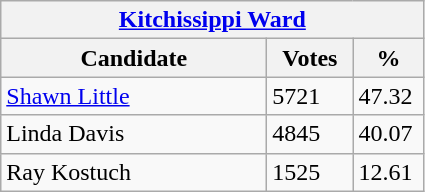<table class="wikitable">
<tr>
<th colspan="3"><a href='#'>Kitchissippi Ward</a></th>
</tr>
<tr>
<th style="width: 170px">Candidate</th>
<th style="width: 50px">Votes</th>
<th style="width: 40px">%</th>
</tr>
<tr>
<td><a href='#'>Shawn Little</a></td>
<td>5721</td>
<td>47.32</td>
</tr>
<tr>
<td>Linda Davis</td>
<td>4845</td>
<td>40.07</td>
</tr>
<tr>
<td>Ray Kostuch</td>
<td>1525</td>
<td>12.61</td>
</tr>
</table>
